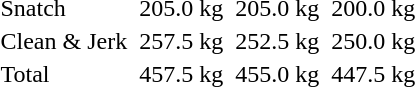<table>
<tr>
<td>Snatch</td>
<td></td>
<td>205.0 kg</td>
<td></td>
<td>205.0 kg</td>
<td></td>
<td>200.0 kg</td>
</tr>
<tr>
<td>Clean & Jerk</td>
<td></td>
<td>257.5 kg</td>
<td></td>
<td>252.5 kg</td>
<td></td>
<td>250.0 kg</td>
</tr>
<tr>
<td>Total</td>
<td></td>
<td>457.5 kg</td>
<td></td>
<td>455.0 kg</td>
<td></td>
<td>447.5 kg</td>
</tr>
</table>
